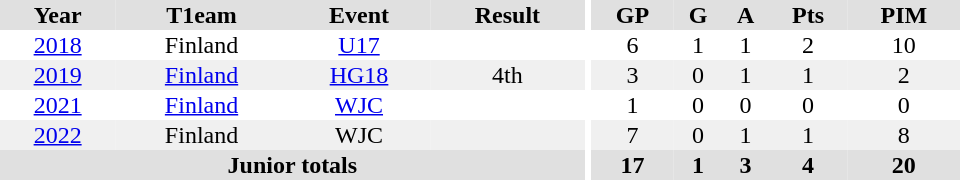<table border="0" cellpadding="1" cellspacing="0" ID="Table3" style="text-align:center; width:40em">
<tr ALIGN="center" bgcolor="#e0e0e0">
<th>Year</th>
<th>T1eam</th>
<th>Event</th>
<th>Result</th>
<th rowspan="99" bgcolor="#ffffff"></th>
<th>GP</th>
<th>G</th>
<th>A</th>
<th>Pts</th>
<th>PIM</th>
</tr>
<tr>
<td><a href='#'>2018</a></td>
<td>Finland</td>
<td><a href='#'>U17</a></td>
<td></td>
<td>6</td>
<td>1</td>
<td>1</td>
<td>2</td>
<td>10</td>
</tr>
<tr bgcolor="#f0f0f0">
<td><a href='#'>2019</a></td>
<td><a href='#'>Finland</a></td>
<td><a href='#'>HG18</a></td>
<td>4th</td>
<td>3</td>
<td>0</td>
<td>1</td>
<td>1</td>
<td>2</td>
</tr>
<tr>
<td><a href='#'>2021</a></td>
<td><a href='#'>Finland</a></td>
<td><a href='#'>WJC</a></td>
<td></td>
<td>1</td>
<td>0</td>
<td>0</td>
<td>0</td>
<td>0</td>
</tr>
<tr bgcolor="#f0f0f0">
<td><a href='#'>2022</a></td>
<td>Finland</td>
<td>WJC</td>
<td></td>
<td>7</td>
<td>0</td>
<td>1</td>
<td>1</td>
<td>8</td>
</tr>
<tr ALIGN="center" bgcolor="#e0e0e0">
<th colspan=4>Junior totals</th>
<th>17</th>
<th>1</th>
<th>3</th>
<th>4</th>
<th>20</th>
</tr>
</table>
